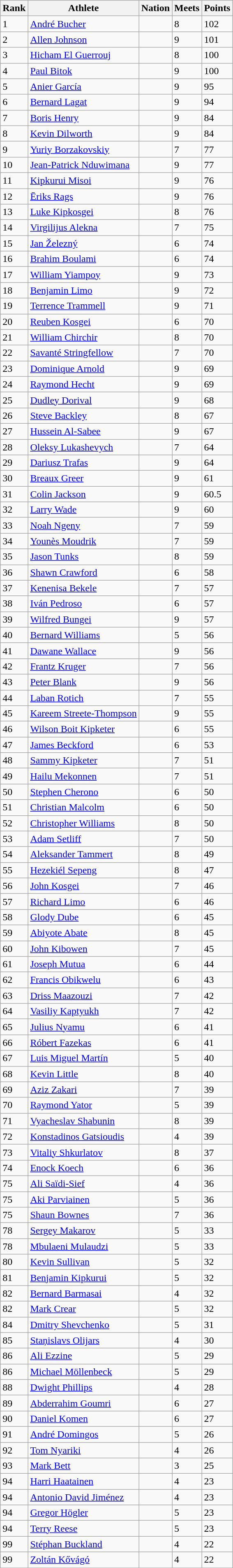<table class=wikitable>
<tr>
<th>Rank</th>
<th>Athlete</th>
<th>Nation</th>
<th>Meets</th>
<th>Points</th>
</tr>
<tr>
<td>1</td>
<td><a href='#'>André Bucher</a></td>
<td></td>
<td>8</td>
<td>102</td>
</tr>
<tr>
<td>2</td>
<td><a href='#'>Allen Johnson</a></td>
<td></td>
<td>9</td>
<td>101</td>
</tr>
<tr>
<td>3</td>
<td><a href='#'>Hicham El Guerrouj</a></td>
<td></td>
<td>8</td>
<td>100</td>
</tr>
<tr>
<td>4</td>
<td><a href='#'>Paul Bitok</a></td>
<td></td>
<td>9</td>
<td>100</td>
</tr>
<tr>
<td>5</td>
<td><a href='#'>Anier García</a></td>
<td></td>
<td>9</td>
<td>95</td>
</tr>
<tr>
<td>6</td>
<td><a href='#'>Bernard Lagat</a></td>
<td></td>
<td>9</td>
<td>94</td>
</tr>
<tr>
<td>7</td>
<td><a href='#'>Boris Henry</a></td>
<td></td>
<td>9</td>
<td>84</td>
</tr>
<tr>
<td>8</td>
<td><a href='#'>Kevin Dilworth</a></td>
<td></td>
<td>9</td>
<td>84</td>
</tr>
<tr>
<td>9</td>
<td><a href='#'>Yuriy Borzakovskiy</a></td>
<td></td>
<td>7</td>
<td>77</td>
</tr>
<tr>
<td>10</td>
<td><a href='#'>Jean-Patrick Nduwimana</a></td>
<td></td>
<td>9</td>
<td>77</td>
</tr>
<tr>
<td>11</td>
<td><a href='#'>Kipkurui Misoi</a></td>
<td></td>
<td>9</td>
<td>76</td>
</tr>
<tr>
<td>12</td>
<td><a href='#'>Ēriks Rags</a></td>
<td></td>
<td>9</td>
<td>76</td>
</tr>
<tr>
<td>13</td>
<td><a href='#'>Luke Kipkosgei</a></td>
<td></td>
<td>8</td>
<td>76</td>
</tr>
<tr>
<td>14</td>
<td><a href='#'>Virgilijus Alekna</a></td>
<td></td>
<td>7</td>
<td>75</td>
</tr>
<tr>
<td>15</td>
<td><a href='#'>Jan Železný</a></td>
<td></td>
<td>6</td>
<td>74</td>
</tr>
<tr>
<td>16</td>
<td><a href='#'>Brahim Boulami</a></td>
<td></td>
<td>6</td>
<td>74</td>
</tr>
<tr>
<td>17</td>
<td><a href='#'>William Yiampoy</a></td>
<td></td>
<td>9</td>
<td>73</td>
</tr>
<tr>
<td>18</td>
<td><a href='#'>Benjamin Limo</a></td>
<td></td>
<td>9</td>
<td>72</td>
</tr>
<tr>
<td>19</td>
<td><a href='#'>Terrence Trammell</a></td>
<td></td>
<td>9</td>
<td>71</td>
</tr>
<tr>
<td>20</td>
<td><a href='#'>Reuben Kosgei</a></td>
<td></td>
<td>6</td>
<td>70</td>
</tr>
<tr>
<td>21</td>
<td><a href='#'>William Chirchir</a></td>
<td></td>
<td>8</td>
<td>70</td>
</tr>
<tr>
<td>22</td>
<td><a href='#'>Savanté Stringfellow</a></td>
<td></td>
<td>7</td>
<td>70</td>
</tr>
<tr>
<td>23</td>
<td><a href='#'>Dominique Arnold</a></td>
<td></td>
<td>9</td>
<td>69</td>
</tr>
<tr>
<td>24</td>
<td><a href='#'>Raymond Hecht</a></td>
<td></td>
<td>9</td>
<td>69</td>
</tr>
<tr>
<td>25</td>
<td><a href='#'>Dudley Dorival</a></td>
<td></td>
<td>9</td>
<td>68</td>
</tr>
<tr>
<td>26</td>
<td><a href='#'>Steve Backley</a></td>
<td></td>
<td>8</td>
<td>67</td>
</tr>
<tr>
<td>27</td>
<td><a href='#'>Hussein Al-Sabee</a></td>
<td></td>
<td>9</td>
<td>67</td>
</tr>
<tr>
<td>28</td>
<td><a href='#'>Oleksy Lukashevych</a></td>
<td></td>
<td>7</td>
<td>64</td>
</tr>
<tr>
<td>29</td>
<td><a href='#'>Dariusz Trafas</a></td>
<td></td>
<td>9</td>
<td>64</td>
</tr>
<tr>
<td>30</td>
<td><a href='#'>Breaux Greer</a></td>
<td></td>
<td>9</td>
<td>61</td>
</tr>
<tr>
<td>31</td>
<td><a href='#'>Colin Jackson</a></td>
<td></td>
<td>9</td>
<td>60.5</td>
</tr>
<tr>
<td>32</td>
<td><a href='#'>Larry Wade</a></td>
<td></td>
<td>9</td>
<td>60</td>
</tr>
<tr>
<td>33</td>
<td><a href='#'>Noah Ngeny</a></td>
<td></td>
<td>7</td>
<td>59</td>
</tr>
<tr>
<td>34</td>
<td><a href='#'>Younès Moudrik</a></td>
<td></td>
<td>7</td>
<td>59</td>
</tr>
<tr>
<td>35</td>
<td><a href='#'>Jason Tunks</a></td>
<td></td>
<td>8</td>
<td>59</td>
</tr>
<tr>
<td>36</td>
<td><a href='#'>Shawn Crawford</a></td>
<td></td>
<td>6</td>
<td>58</td>
</tr>
<tr>
<td>37</td>
<td><a href='#'>Kenenisa Bekele</a></td>
<td></td>
<td>7</td>
<td>57</td>
</tr>
<tr>
<td>38</td>
<td><a href='#'>Iván Pedroso</a></td>
<td></td>
<td>6</td>
<td>57</td>
</tr>
<tr>
<td>39</td>
<td><a href='#'>Wilfred Bungei</a></td>
<td></td>
<td>9</td>
<td>57</td>
</tr>
<tr>
<td>40</td>
<td><a href='#'>Bernard Williams</a></td>
<td></td>
<td>5</td>
<td>56</td>
</tr>
<tr>
<td>41</td>
<td><a href='#'>Dawane Wallace</a></td>
<td></td>
<td>9</td>
<td>56</td>
</tr>
<tr>
<td>42</td>
<td><a href='#'>Frantz Kruger</a></td>
<td></td>
<td>7</td>
<td>56</td>
</tr>
<tr>
<td>43</td>
<td><a href='#'>Peter Blank</a></td>
<td></td>
<td>9</td>
<td>56</td>
</tr>
<tr>
<td>44</td>
<td><a href='#'>Laban Rotich</a></td>
<td></td>
<td>7</td>
<td>55</td>
</tr>
<tr>
<td>45</td>
<td><a href='#'>Kareem Streete-Thompson</a></td>
<td></td>
<td>9</td>
<td>55</td>
</tr>
<tr>
<td>46</td>
<td><a href='#'>Wilson Boit Kipketer</a></td>
<td></td>
<td>6</td>
<td>55</td>
</tr>
<tr>
<td>47</td>
<td><a href='#'>James Beckford</a></td>
<td></td>
<td>6</td>
<td>53</td>
</tr>
<tr>
<td>48</td>
<td><a href='#'>Sammy Kipketer</a></td>
<td></td>
<td>7</td>
<td>51</td>
</tr>
<tr>
<td>49</td>
<td><a href='#'>Hailu Mekonnen</a></td>
<td></td>
<td>7</td>
<td>51</td>
</tr>
<tr>
<td>50</td>
<td><a href='#'>Stephen Cherono</a></td>
<td></td>
<td>6</td>
<td>50</td>
</tr>
<tr>
<td>51</td>
<td><a href='#'>Christian Malcolm</a></td>
<td></td>
<td>6</td>
<td>50</td>
</tr>
<tr>
<td>52</td>
<td><a href='#'>Christopher Williams</a></td>
<td></td>
<td>8</td>
<td>50</td>
</tr>
<tr>
<td>53</td>
<td><a href='#'>Adam Setliff</a></td>
<td></td>
<td>7</td>
<td>50</td>
</tr>
<tr>
<td>54</td>
<td><a href='#'>Aleksander Tammert</a></td>
<td></td>
<td>8</td>
<td>49</td>
</tr>
<tr>
<td>55</td>
<td><a href='#'>Hezekiél Sepeng</a></td>
<td></td>
<td>8</td>
<td>47</td>
</tr>
<tr>
<td>56</td>
<td><a href='#'>John Kosgei</a></td>
<td></td>
<td>7</td>
<td>46</td>
</tr>
<tr>
<td>57</td>
<td><a href='#'>Richard Limo</a></td>
<td></td>
<td>6</td>
<td>46</td>
</tr>
<tr>
<td>58</td>
<td><a href='#'>Glody Dube</a></td>
<td></td>
<td>6</td>
<td>45</td>
</tr>
<tr>
<td>59</td>
<td><a href='#'>Abiyote Abate</a></td>
<td></td>
<td>8</td>
<td>45</td>
</tr>
<tr>
<td>60</td>
<td><a href='#'>John Kibowen</a></td>
<td></td>
<td>7</td>
<td>45</td>
</tr>
<tr>
<td>61</td>
<td><a href='#'>Joseph Mutua</a></td>
<td></td>
<td>6</td>
<td>44</td>
</tr>
<tr>
<td>62</td>
<td><a href='#'>Francis Obikwelu</a></td>
<td></td>
<td>6</td>
<td>43</td>
</tr>
<tr>
<td>63</td>
<td><a href='#'>Driss Maazouzi</a></td>
<td></td>
<td>7</td>
<td>42</td>
</tr>
<tr>
<td>64</td>
<td><a href='#'>Vasiliy Kaptyukh</a></td>
<td></td>
<td>7</td>
<td>42</td>
</tr>
<tr>
<td>65</td>
<td><a href='#'>Julius Nyamu</a></td>
<td></td>
<td>6</td>
<td>41</td>
</tr>
<tr>
<td>66</td>
<td><a href='#'>Róbert Fazekas</a></td>
<td></td>
<td>6</td>
<td>41</td>
</tr>
<tr>
<td>67</td>
<td><a href='#'>Luis Miguel Martín</a></td>
<td></td>
<td>5</td>
<td>40</td>
</tr>
<tr>
<td>68</td>
<td><a href='#'>Kevin Little</a></td>
<td></td>
<td>8</td>
<td>40</td>
</tr>
<tr>
<td>69</td>
<td><a href='#'>Aziz Zakari</a></td>
<td></td>
<td>7</td>
<td>39</td>
</tr>
<tr>
<td>70</td>
<td><a href='#'>Raymond Yator</a></td>
<td></td>
<td>5</td>
<td>39</td>
</tr>
<tr>
<td>71</td>
<td><a href='#'>Vyacheslav Shabunin</a></td>
<td></td>
<td>8</td>
<td>39</td>
</tr>
<tr>
<td>72</td>
<td><a href='#'>Konstadinos Gatsioudis</a></td>
<td></td>
<td>4</td>
<td>39</td>
</tr>
<tr>
<td>73</td>
<td><a href='#'>Vitaliy Shkurlatov</a></td>
<td></td>
<td>8</td>
<td>37</td>
</tr>
<tr>
<td>74</td>
<td><a href='#'>Enock Koech</a></td>
<td></td>
<td>6</td>
<td>36</td>
</tr>
<tr>
<td>75</td>
<td><a href='#'>Ali Saïdi-Sief</a></td>
<td></td>
<td>4</td>
<td>36</td>
</tr>
<tr>
<td>75</td>
<td><a href='#'>Aki Parviainen</a></td>
<td></td>
<td>5</td>
<td>36</td>
</tr>
<tr>
<td>75</td>
<td><a href='#'>Shaun Bownes</a></td>
<td></td>
<td>7</td>
<td>36</td>
</tr>
<tr>
<td>78</td>
<td><a href='#'>Sergey Makarov</a></td>
<td></td>
<td>5</td>
<td>33</td>
</tr>
<tr>
<td>78</td>
<td><a href='#'>Mbulaeni Mulaudzi</a></td>
<td></td>
<td>5</td>
<td>33</td>
</tr>
<tr>
<td>80</td>
<td><a href='#'>Kevin Sullivan</a></td>
<td></td>
<td>5</td>
<td>32</td>
</tr>
<tr>
<td>81</td>
<td><a href='#'>Benjamin Kipkurui</a></td>
<td></td>
<td>5</td>
<td>32</td>
</tr>
<tr>
<td>82</td>
<td><a href='#'>Bernard Barmasai</a></td>
<td></td>
<td>4</td>
<td>32</td>
</tr>
<tr>
<td>82</td>
<td><a href='#'>Mark Crear</a></td>
<td></td>
<td>5</td>
<td>32</td>
</tr>
<tr>
<td>84</td>
<td><a href='#'>Dmitry Shevchenko</a></td>
<td></td>
<td>5</td>
<td>31</td>
</tr>
<tr>
<td>85</td>
<td><a href='#'>Staņislavs Olijars</a></td>
<td></td>
<td>4</td>
<td>30</td>
</tr>
<tr>
<td>86</td>
<td><a href='#'>Ali Ezzine</a></td>
<td></td>
<td>5</td>
<td>29</td>
</tr>
<tr>
<td>86</td>
<td><a href='#'>Michael Möllenbeck</a></td>
<td></td>
<td>5</td>
<td>29</td>
</tr>
<tr>
<td>88</td>
<td><a href='#'>Dwight Phillips</a></td>
<td></td>
<td>4</td>
<td>28</td>
</tr>
<tr>
<td>89</td>
<td><a href='#'>Abderrahim Goumri</a></td>
<td></td>
<td>6</td>
<td>27</td>
</tr>
<tr>
<td>90</td>
<td><a href='#'>Daniel Komen</a></td>
<td></td>
<td>6</td>
<td>27</td>
</tr>
<tr>
<td>91</td>
<td><a href='#'>André Domingos</a></td>
<td></td>
<td>5</td>
<td>26</td>
</tr>
<tr>
<td>92</td>
<td><a href='#'>Tom Nyariki</a></td>
<td></td>
<td>4</td>
<td>26</td>
</tr>
<tr>
<td>93</td>
<td><a href='#'>Mark Bett</a></td>
<td></td>
<td>3</td>
<td>25</td>
</tr>
<tr>
<td>94</td>
<td><a href='#'>Harri Haatainen</a></td>
<td></td>
<td>4</td>
<td>23</td>
</tr>
<tr>
<td>94</td>
<td><a href='#'>Antonio David Jiménez</a></td>
<td></td>
<td>4</td>
<td>23</td>
</tr>
<tr>
<td>94</td>
<td><a href='#'>Gregor Högler</a></td>
<td></td>
<td>5</td>
<td>23</td>
</tr>
<tr>
<td>94</td>
<td><a href='#'>Terry Reese</a></td>
<td></td>
<td>5</td>
<td>23</td>
</tr>
<tr>
<td>99</td>
<td><a href='#'>Stéphan Buckland</a></td>
<td></td>
<td>4</td>
<td>22</td>
</tr>
<tr>
<td>99</td>
<td><a href='#'>Zoltán Kővágó</a></td>
<td></td>
<td>4</td>
<td>22</td>
</tr>
</table>
